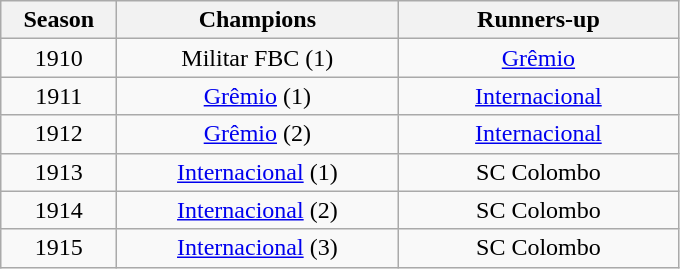<table class="wikitable" style="text-align:center; margin-left:1em;">
<tr>
<th style="width:70px">Season</th>
<th style="width:180px">Champions</th>
<th style="width:180px">Runners-up</th>
</tr>
<tr>
<td>1910</td>
<td>Militar FBC (1)</td>
<td><a href='#'>Grêmio</a></td>
</tr>
<tr>
<td>1911</td>
<td><a href='#'>Grêmio</a> (1)</td>
<td><a href='#'>Internacional</a></td>
</tr>
<tr>
<td>1912</td>
<td><a href='#'>Grêmio</a> (2)</td>
<td><a href='#'>Internacional</a></td>
</tr>
<tr>
<td>1913</td>
<td><a href='#'>Internacional</a> (1)</td>
<td>SC Colombo</td>
</tr>
<tr>
<td>1914</td>
<td><a href='#'>Internacional</a> (2)</td>
<td>SC Colombo</td>
</tr>
<tr>
<td>1915</td>
<td><a href='#'>Internacional</a> (3)</td>
<td>SC Colombo</td>
</tr>
</table>
